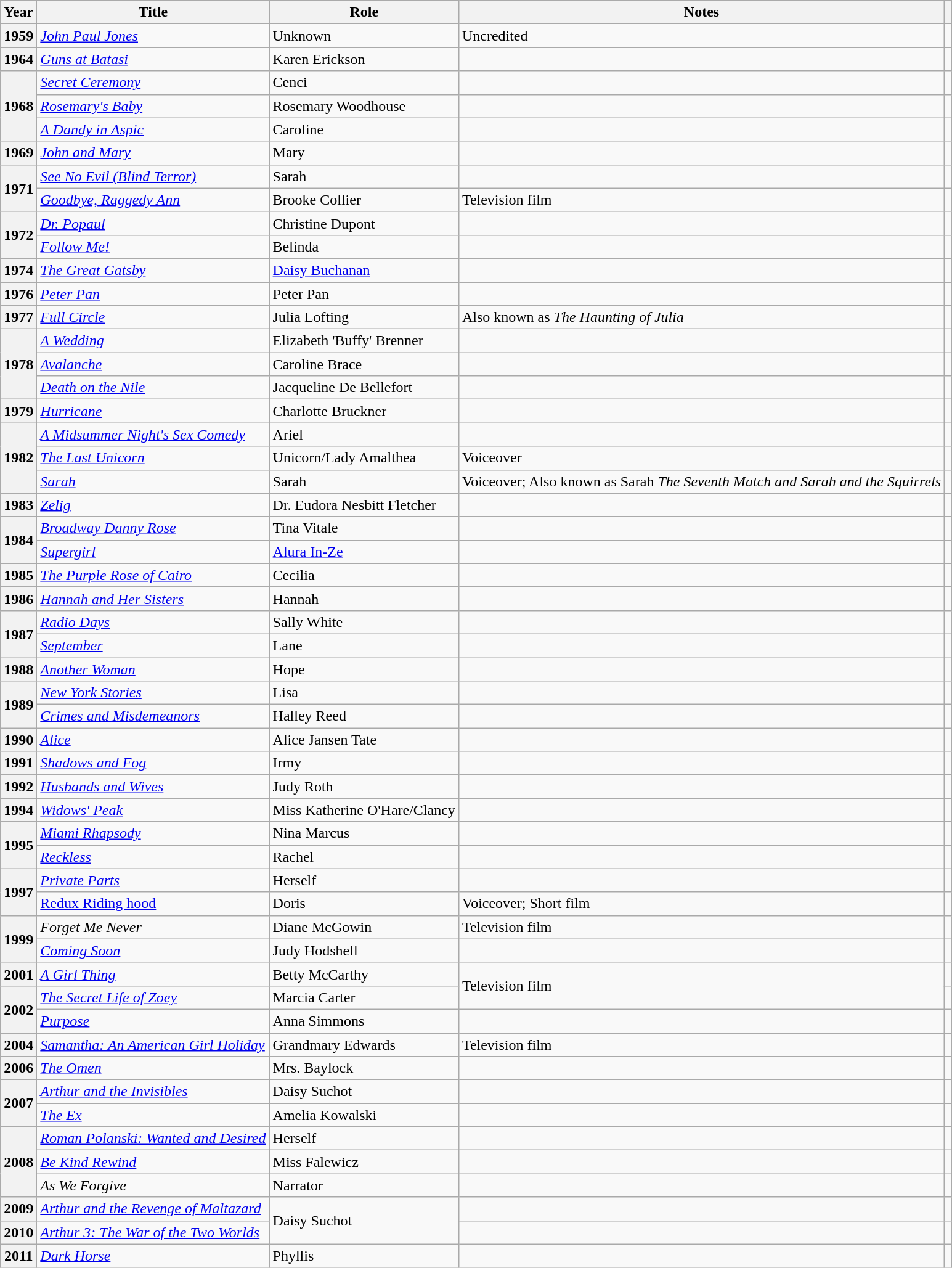<table class="wikitable plainrowheaders sortable" style="margin-right: 0;">
<tr>
<th scope="col">Year</th>
<th scope="col">Title</th>
<th scope="col">Role</th>
<th scope="col" class="unsortable">Notes</th>
<th scope="col" class="unsortable"></th>
</tr>
<tr>
<th scope="row">1959</th>
<td><em><a href='#'>John Paul Jones</a></em></td>
<td>Unknown</td>
<td>Uncredited</td>
<td align=center></td>
</tr>
<tr>
<th scope="row">1964</th>
<td><em><a href='#'>Guns at Batasi</a></em></td>
<td>Karen Erickson</td>
<td></td>
<td align=center></td>
</tr>
<tr>
<th rowspan="3" scope="row">1968</th>
<td><em><a href='#'>Secret Ceremony</a></em></td>
<td>Cenci</td>
<td></td>
<td align=center></td>
</tr>
<tr>
<td><em><a href='#'>Rosemary's Baby</a></em></td>
<td>Rosemary Woodhouse</td>
<td></td>
<td align=center></td>
</tr>
<tr>
<td><em><a href='#'>A Dandy in Aspic</a></em></td>
<td>Caroline</td>
<td></td>
<td align=center></td>
</tr>
<tr>
<th scope="row">1969</th>
<td><em><a href='#'>John and Mary</a></em></td>
<td>Mary</td>
<td></td>
<td align=center></td>
</tr>
<tr>
<th rowspan="2" scope="row">1971</th>
<td><em><a href='#'>See No Evil (Blind Terror)</a></em></td>
<td>Sarah</td>
<td></td>
<td align=center></td>
</tr>
<tr>
<td><em><a href='#'>Goodbye, Raggedy Ann</a></em></td>
<td>Brooke Collier</td>
<td>Television film</td>
<td align=center></td>
</tr>
<tr>
<th rowspan="2" scope="row">1972</th>
<td><em><a href='#'>Dr. Popaul</a></em></td>
<td>Christine Dupont</td>
<td></td>
<td align=center></td>
</tr>
<tr>
<td><em><a href='#'>Follow Me!</a></em></td>
<td>Belinda</td>
<td></td>
<td align=center></td>
</tr>
<tr>
<th scope="row">1974</th>
<td><em><a href='#'>The Great Gatsby</a></em></td>
<td><a href='#'>Daisy Buchanan</a></td>
<td></td>
<td align=center></td>
</tr>
<tr>
<th scope="row">1976</th>
<td><em><a href='#'>Peter Pan</a></em></td>
<td>Peter Pan</td>
<td></td>
<td align=center></td>
</tr>
<tr>
<th scope="row">1977</th>
<td><em><a href='#'>Full Circle</a></em></td>
<td>Julia Lofting</td>
<td>Also known as <em>The Haunting of Julia</em></td>
<td align=center></td>
</tr>
<tr>
<th rowspan="3" scope="row">1978</th>
<td><em><a href='#'>A Wedding</a></em></td>
<td>Elizabeth 'Buffy' Brenner</td>
<td></td>
<td align=center></td>
</tr>
<tr>
<td><em><a href='#'>Avalanche</a></em></td>
<td>Caroline Brace</td>
<td></td>
<td align=center></td>
</tr>
<tr>
<td><em><a href='#'>Death on the Nile</a></em></td>
<td>Jacqueline De Bellefort</td>
<td></td>
<td align=center></td>
</tr>
<tr>
<th scope="row">1979</th>
<td><em><a href='#'>Hurricane</a></em></td>
<td>Charlotte Bruckner</td>
<td></td>
<td align=center></td>
</tr>
<tr>
<th rowspan="3" scope="row">1982</th>
<td><em><a href='#'>A Midsummer Night's Sex Comedy</a></em></td>
<td>Ariel</td>
<td></td>
<td align=center></td>
</tr>
<tr>
<td><em><a href='#'>The Last Unicorn</a></em></td>
<td>Unicorn/Lady Amalthea</td>
<td>Voiceover</td>
<td align=center></td>
</tr>
<tr>
<td><em><a href='#'>Sarah</a></em></td>
<td>Sarah</td>
<td>Voiceover; Also known as Sarah <em>The Seventh Match and Sarah and the Squirrels</em></td>
<td align=center></td>
</tr>
<tr>
<th scope="row">1983</th>
<td><em><a href='#'>Zelig</a></em></td>
<td>Dr. Eudora Nesbitt Fletcher</td>
<td></td>
<td align=center></td>
</tr>
<tr>
<th rowspan="2" scope="row">1984</th>
<td><em><a href='#'>Broadway Danny Rose</a></em></td>
<td>Tina Vitale</td>
<td></td>
<td align=center></td>
</tr>
<tr>
<td><em><a href='#'>Supergirl</a></em></td>
<td><a href='#'>Alura In-Ze</a></td>
<td></td>
<td align=center></td>
</tr>
<tr>
<th scope="row">1985</th>
<td><em><a href='#'>The Purple Rose of Cairo</a></em></td>
<td>Cecilia</td>
<td></td>
<td align=center></td>
</tr>
<tr>
<th scope="row">1986</th>
<td><em><a href='#'>Hannah and Her Sisters</a></em></td>
<td>Hannah</td>
<td></td>
<td align=center></td>
</tr>
<tr>
<th rowspan="2" scope="row">1987</th>
<td><em><a href='#'>Radio Days</a></em></td>
<td>Sally White</td>
<td></td>
<td align=center></td>
</tr>
<tr>
<td><em><a href='#'>September</a></em></td>
<td>Lane</td>
<td></td>
<td align=center></td>
</tr>
<tr>
<th scope="row">1988</th>
<td><em><a href='#'>Another Woman</a></em></td>
<td>Hope</td>
<td></td>
<td align=center></td>
</tr>
<tr>
<th rowspan="2" scope="row">1989</th>
<td><em><a href='#'>New York Stories</a></em></td>
<td>Lisa</td>
<td></td>
<td align=center></td>
</tr>
<tr>
<td><em><a href='#'>Crimes and Misdemeanors</a></em></td>
<td>Halley Reed</td>
<td></td>
<td align=center></td>
</tr>
<tr>
<th scope="row">1990</th>
<td><em><a href='#'>Alice</a></em></td>
<td>Alice Jansen Tate</td>
<td></td>
<td align=center></td>
</tr>
<tr>
<th scope="row">1991</th>
<td><em><a href='#'>Shadows and Fog</a></em></td>
<td>Irmy</td>
<td></td>
<td align=center></td>
</tr>
<tr>
<th scope="row">1992</th>
<td><em><a href='#'>Husbands and Wives</a></em></td>
<td>Judy Roth</td>
<td></td>
<td align=center></td>
</tr>
<tr>
<th scope="row">1994</th>
<td><em><a href='#'>Widows' Peak</a></em></td>
<td>Miss Katherine O'Hare/Clancy</td>
<td></td>
<td align=center></td>
</tr>
<tr>
<th rowspan="2" scope="row">1995</th>
<td><em><a href='#'>Miami Rhapsody</a></em></td>
<td>Nina Marcus</td>
<td></td>
<td align=center></td>
</tr>
<tr>
<td><em><a href='#'>Reckless</a></em></td>
<td>Rachel</td>
<td></td>
<td align=center></td>
</tr>
<tr>
<th rowspan="2" scope="row">1997</th>
<td><em><a href='#'>Private Parts</a></em></td>
<td>Herself</td>
<td></td>
<td align=center></td>
</tr>
<tr>
<td><a href='#'>Redux Riding hood</a></td>
<td>Doris</td>
<td>Voiceover; Short film</td>
<td></td>
</tr>
<tr>
<th rowspan="2" scope="row">1999</th>
<td><em>Forget Me Never</em></td>
<td>Diane McGowin</td>
<td>Television film</td>
<td align="center"></td>
</tr>
<tr>
<td><em><a href='#'>Coming Soon</a></em></td>
<td>Judy Hodshell</td>
<td></td>
<td align=center></td>
</tr>
<tr>
<th scope="row">2001</th>
<td><em><a href='#'>A Girl Thing</a></em></td>
<td>Betty McCarthy</td>
<td rowspan="2">Television film</td>
<td align=center></td>
</tr>
<tr>
<th rowspan="2" scope="row">2002</th>
<td><em><a href='#'>The Secret Life of Zoey</a></em></td>
<td>Marcia Carter</td>
<td align=center></td>
</tr>
<tr>
<td><em><a href='#'>Purpose</a></em></td>
<td>Anna Simmons</td>
<td></td>
<td align=center></td>
</tr>
<tr>
<th scope="row">2004</th>
<td><em><a href='#'>Samantha: An American Girl Holiday</a></em></td>
<td>Grandmary Edwards</td>
<td>Television film</td>
<td align=center></td>
</tr>
<tr>
<th scope="row">2006</th>
<td><em><a href='#'>The Omen</a></em></td>
<td>Mrs. Baylock</td>
<td></td>
<td align=center></td>
</tr>
<tr>
<th rowspan="2" scope="row">2007</th>
<td><em><a href='#'>Arthur and the Invisibles</a></em></td>
<td>Daisy Suchot</td>
<td></td>
<td align=center></td>
</tr>
<tr>
<td><em><a href='#'>The Ex</a></em></td>
<td>Amelia Kowalski</td>
<td></td>
<td align=center></td>
</tr>
<tr>
<th rowspan="3" scope="row">2008</th>
<td><em><a href='#'>Roman Polanski: Wanted and Desired</a></em></td>
<td>Herself</td>
<td></td>
<td></td>
</tr>
<tr>
<td><em><a href='#'>Be Kind Rewind</a></em></td>
<td>Miss Falewicz</td>
<td></td>
<td align=center></td>
</tr>
<tr>
<td><em>As We Forgive</em></td>
<td>Narrator</td>
<td></td>
<td align=center></td>
</tr>
<tr>
<th scope="row">2009</th>
<td><em><a href='#'>Arthur and the Revenge of Maltazard</a></em></td>
<td rowspan="2">Daisy Suchot</td>
<td></td>
<td align=center></td>
</tr>
<tr>
<th scope="row">2010</th>
<td><em><a href='#'>Arthur 3: The War of the Two Worlds</a></em></td>
<td></td>
<td align=center></td>
</tr>
<tr>
<th scope="row">2011</th>
<td><em><a href='#'>Dark Horse</a></em></td>
<td>Phyllis</td>
<td></td>
<td align=center></td>
</tr>
</table>
